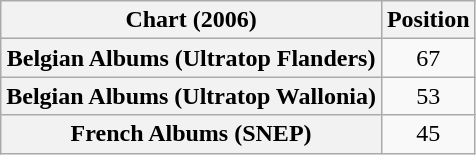<table class="wikitable sortable plainrowheaders" style="text-align:center">
<tr>
<th scope="col">Chart (2006)</th>
<th scope="col">Position</th>
</tr>
<tr>
<th scope="row">Belgian Albums (Ultratop Flanders)</th>
<td>67</td>
</tr>
<tr>
<th scope="row">Belgian Albums (Ultratop Wallonia)</th>
<td>53</td>
</tr>
<tr>
<th scope="row">French Albums (SNEP)</th>
<td>45</td>
</tr>
</table>
